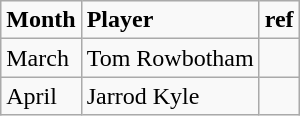<table class="wikitable">
<tr>
<td><strong>Month</strong></td>
<td><strong>Player</strong></td>
<td><strong>ref</strong></td>
</tr>
<tr>
<td>March</td>
<td> Tom Rowbotham</td>
<td></td>
</tr>
<tr>
<td>April</td>
<td> Jarrod Kyle</td>
<td></td>
</tr>
</table>
